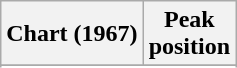<table class="wikitable sortable">
<tr>
<th>Chart (1967)</th>
<th>Peak<br>position</th>
</tr>
<tr>
</tr>
<tr>
</tr>
<tr>
</tr>
<tr>
</tr>
<tr>
</tr>
<tr>
</tr>
</table>
